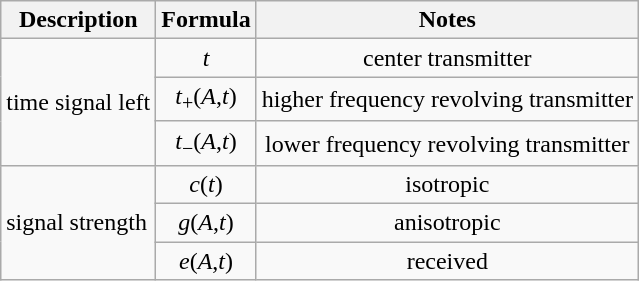<table Class="wikitable">
<tr align="center">
<th>Description</th>
<th>Formula</th>
<th>Notes</th>
</tr>
<tr align="center">
<td rowspan="3" align="left">time signal left</td>
<td><em>t</em></td>
<td>center transmitter</td>
</tr>
<tr align="center">
<td><em>t</em><sub>+</sub>(<em>A</em>,<em>t</em>)</td>
<td>higher frequency revolving transmitter</td>
</tr>
<tr align="center">
<td><em>t</em><sub>−</sub>(<em>A</em>,<em>t</em>)</td>
<td>lower frequency revolving transmitter</td>
</tr>
<tr align="center">
<td rowspan="3" align="left">signal strength</td>
<td><em>c</em>(<em>t</em>)</td>
<td>isotropic</td>
</tr>
<tr align="center">
<td><em>g</em>(<em>A</em>,<em>t</em>)</td>
<td>anisotropic</td>
</tr>
<tr align="center">
<td><em>e</em>(<em>A</em>,<em>t</em>)</td>
<td>received</td>
</tr>
</table>
